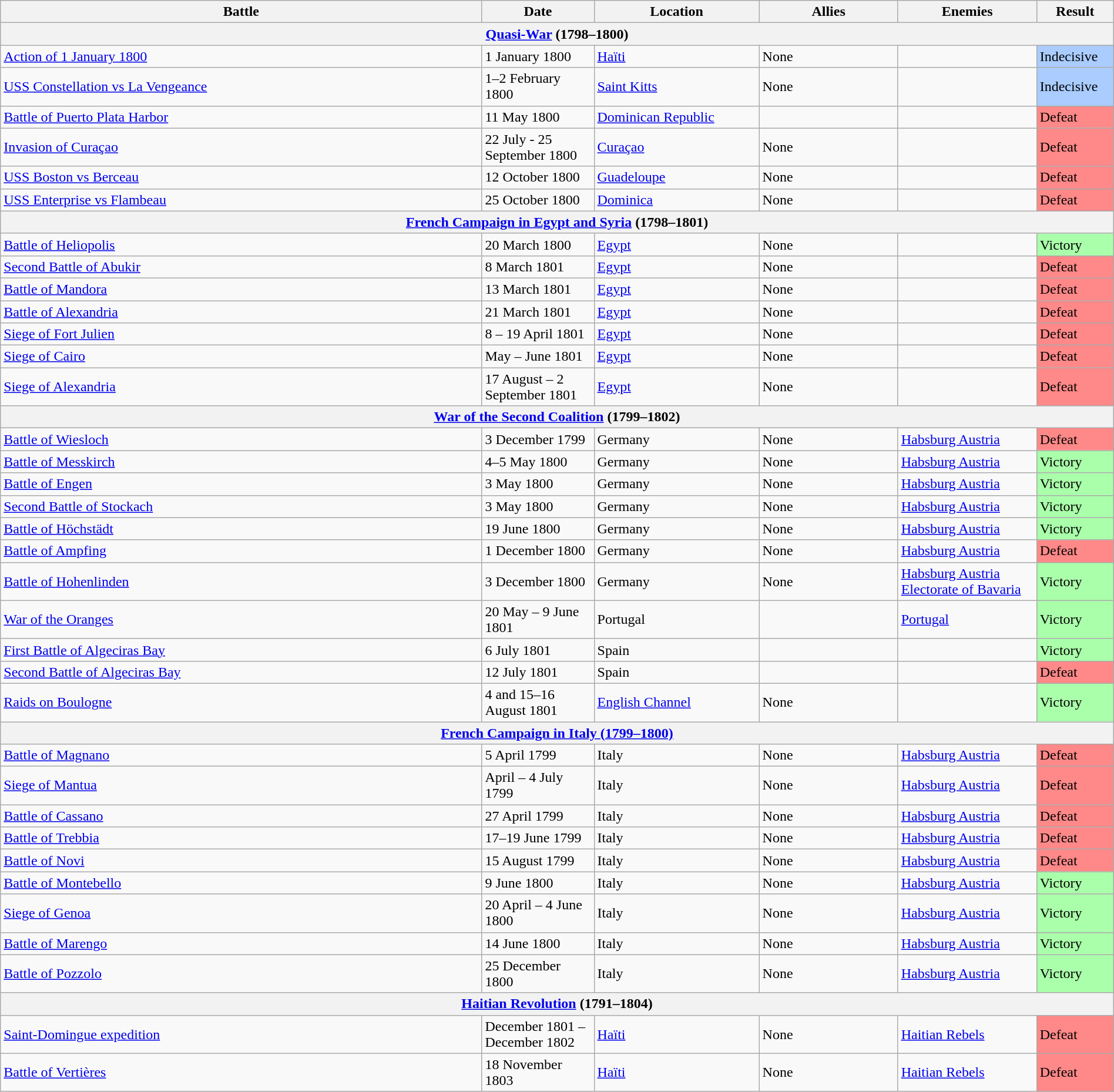<table class="wikitable sortable" width="100%">
<tr>
<th>Battle</th>
<th width="120">Date</th>
<th width="180">Location</th>
<th width="150">Allies</th>
<th width="150">Enemies</th>
<th width="80">Result</th>
</tr>
<tr>
<th colspan="6"><a href='#'>Quasi-War</a> (1798–1800)</th>
</tr>
<tr>
<td><a href='#'>Action of 1 January 1800</a></td>
<td>1 January 1800</td>
<td><a href='#'>Haïti</a></td>
<td>None</td>
<td></td>
<td style="background:#ACF">Indecisive</td>
</tr>
<tr>
<td><a href='#'>USS Constellation vs La Vengeance</a></td>
<td>1–2 February 1800</td>
<td><a href='#'>Saint Kitts</a></td>
<td>None</td>
<td></td>
<td style="background:#ACF">Indecisive</td>
</tr>
<tr>
<td><a href='#'>Battle of Puerto Plata Harbor</a></td>
<td>11 May 1800</td>
<td><a href='#'>Dominican Republic</a></td>
<td></td>
<td></td>
<td style="background:#F88">Defeat</td>
</tr>
<tr>
<td><a href='#'>Invasion of Curaçao</a></td>
<td>22 July - 25 September 1800</td>
<td><a href='#'>Curaçao</a></td>
<td>None</td>
<td> </td>
<td style="background:#F88">Defeat</td>
</tr>
<tr>
<td><a href='#'>USS Boston vs Berceau</a></td>
<td>12 October 1800</td>
<td><a href='#'>Guadeloupe</a></td>
<td>None</td>
<td></td>
<td style="background:#F88">Defeat</td>
</tr>
<tr>
<td><a href='#'>USS Enterprise vs Flambeau</a></td>
<td>25 October 1800</td>
<td><a href='#'>Dominica</a></td>
<td>None</td>
<td></td>
<td style="background:#F88">Defeat</td>
</tr>
<tr>
<th colspan="6"><a href='#'>French Campaign in Egypt and Syria</a> (1798–1801)</th>
</tr>
<tr>
<td><a href='#'>Battle of Heliopolis</a></td>
<td>20 March 1800</td>
<td><a href='#'>Egypt</a></td>
<td>None</td>
<td></td>
<td style="background:#AFA">Victory</td>
</tr>
<tr>
<td><a href='#'>Second Battle of Abukir</a></td>
<td>8 March 1801</td>
<td><a href='#'>Egypt</a></td>
<td>None</td>
<td></td>
<td style="background:#F88">Defeat</td>
</tr>
<tr>
<td><a href='#'>Battle of Mandora</a></td>
<td>13 March 1801</td>
<td><a href='#'>Egypt</a></td>
<td>None</td>
<td></td>
<td style="background:#F88">Defeat</td>
</tr>
<tr>
<td><a href='#'>Battle of Alexandria</a></td>
<td>21 March 1801</td>
<td><a href='#'>Egypt</a></td>
<td>None</td>
<td></td>
<td style="background:#F88">Defeat</td>
</tr>
<tr>
<td><a href='#'>Siege of Fort Julien</a></td>
<td>8 – 19 April 1801</td>
<td><a href='#'>Egypt</a></td>
<td>None</td>
<td>  </td>
<td style="background:#F88">Defeat</td>
</tr>
<tr>
<td><a href='#'>Siege of Cairo</a></td>
<td>May – June 1801</td>
<td><a href='#'>Egypt</a></td>
<td>None</td>
<td>  </td>
<td style="background:#F88">Defeat</td>
</tr>
<tr>
<td><a href='#'>Siege of Alexandria</a></td>
<td>17 August – 2 September 1801</td>
<td><a href='#'>Egypt</a></td>
<td>None</td>
<td></td>
<td style="background:#F88">Defeat</td>
</tr>
<tr>
<th colspan="6"><a href='#'>War of the Second Coalition</a> (1799–1802)</th>
</tr>
<tr>
<td><a href='#'>Battle of Wiesloch</a></td>
<td>3 December 1799</td>
<td>Germany</td>
<td>None</td>
<td> <a href='#'>Habsburg Austria</a></td>
<td style="background:#F88">Defeat</td>
</tr>
<tr>
<td><a href='#'>Battle of Messkirch</a></td>
<td>4–5 May 1800</td>
<td>Germany</td>
<td>None</td>
<td> <a href='#'>Habsburg Austria</a></td>
<td style="background:#AFA">Victory</td>
</tr>
<tr>
<td><a href='#'>Battle of Engen</a></td>
<td>3 May 1800</td>
<td>Germany</td>
<td>None</td>
<td> <a href='#'>Habsburg Austria</a></td>
<td style="background:#AFA">Victory</td>
</tr>
<tr>
<td><a href='#'>Second Battle of Stockach</a></td>
<td>3 May 1800</td>
<td>Germany</td>
<td>None</td>
<td> <a href='#'>Habsburg Austria</a></td>
<td style="background:#AFA">Victory</td>
</tr>
<tr>
<td><a href='#'>Battle of Höchstädt</a></td>
<td>19 June 1800</td>
<td>Germany</td>
<td>None</td>
<td> <a href='#'>Habsburg Austria</a></td>
<td style="background:#AFA">Victory</td>
</tr>
<tr>
<td><a href='#'>Battle of Ampfing</a></td>
<td>1 December 1800</td>
<td>Germany</td>
<td>None</td>
<td> <a href='#'>Habsburg Austria</a></td>
<td style="background:#F88">Defeat</td>
</tr>
<tr>
<td><a href='#'>Battle of Hohenlinden</a></td>
<td>3 December 1800</td>
<td>Germany</td>
<td>None</td>
<td> <a href='#'>Habsburg Austria</a> <a href='#'>Electorate of Bavaria</a></td>
<td style="background:#AFA">Victory</td>
</tr>
<tr>
<td><a href='#'>War of the Oranges</a></td>
<td>20 May – 9 June 1801</td>
<td>Portugal</td>
<td></td>
<td> <a href='#'>Portugal</a></td>
<td style="background:#AFA">Victory</td>
</tr>
<tr>
<td><a href='#'>First Battle of Algeciras Bay</a></td>
<td>6 July 1801</td>
<td>Spain</td>
<td></td>
<td></td>
<td style="background:#AFA">Victory</td>
</tr>
<tr>
<td><a href='#'>Second Battle of Algeciras Bay</a></td>
<td>12 July 1801</td>
<td>Spain</td>
<td></td>
<td></td>
<td style="background:#F88">Defeat</td>
</tr>
<tr>
<td><a href='#'>Raids on Boulogne</a></td>
<td>4 and 15–16 August 1801</td>
<td><a href='#'>English Channel</a></td>
<td>None</td>
<td></td>
<td style="background:#AFA">Victory</td>
</tr>
<tr>
<th colspan="6"><a href='#'>French Campaign in Italy (1799–1800)</a></th>
</tr>
<tr>
<td><a href='#'>Battle of Magnano</a></td>
<td>5 April 1799</td>
<td>Italy</td>
<td>None</td>
<td> <a href='#'>Habsburg Austria</a></td>
<td style="background:#F88">Defeat</td>
</tr>
<tr>
<td><a href='#'>Siege of Mantua</a></td>
<td>April – 4 July 1799</td>
<td>Italy</td>
<td>None</td>
<td> <a href='#'>Habsburg Austria</a></td>
<td style="background:#F88">Defeat</td>
</tr>
<tr>
<td><a href='#'>Battle of Cassano</a></td>
<td>27 April 1799</td>
<td>Italy</td>
<td>None</td>
<td> <a href='#'>Habsburg Austria</a></td>
<td style="background:#F88">Defeat</td>
</tr>
<tr>
<td><a href='#'>Battle of Trebbia</a></td>
<td>17–19 June 1799</td>
<td>Italy</td>
<td>None</td>
<td> <a href='#'>Habsburg Austria</a></td>
<td style="background:#F88">Defeat</td>
</tr>
<tr>
<td><a href='#'>Battle of Novi</a></td>
<td>15 August 1799</td>
<td>Italy</td>
<td>None</td>
<td> <a href='#'>Habsburg Austria</a></td>
<td style="background:#F88">Defeat</td>
</tr>
<tr>
<td><a href='#'>Battle of Montebello</a></td>
<td>9 June 1800</td>
<td>Italy</td>
<td>None</td>
<td> <a href='#'>Habsburg Austria</a></td>
<td style="background:#AFA">Victory</td>
</tr>
<tr>
<td><a href='#'>Siege of Genoa</a></td>
<td>20 April – 4 June 1800</td>
<td>Italy</td>
<td>None</td>
<td> <a href='#'>Habsburg Austria</a></td>
<td style="background:#AFA">Victory</td>
</tr>
<tr>
<td><a href='#'>Battle of Marengo</a></td>
<td>14 June 1800</td>
<td>Italy</td>
<td>None</td>
<td> <a href='#'>Habsburg Austria</a></td>
<td style="background:#AFA">Victory</td>
</tr>
<tr>
<td><a href='#'>Battle of Pozzolo</a></td>
<td>25 December 1800</td>
<td>Italy</td>
<td>None</td>
<td> <a href='#'>Habsburg Austria</a></td>
<td style="background:#AFA">Victory</td>
</tr>
<tr>
<th colspan="6"><a href='#'>Haitian Revolution</a> (1791–1804)</th>
</tr>
<tr>
<td><a href='#'>Saint-Domingue expedition</a></td>
<td>December 1801 – December 1802</td>
<td><a href='#'>Haïti</a></td>
<td>None</td>
<td> <a href='#'>Haitian Rebels</a></td>
<td style="background:#F88">Defeat</td>
</tr>
<tr>
<td><a href='#'>Battle of Vertières</a></td>
<td>18 November 1803</td>
<td><a href='#'>Haïti</a></td>
<td>None</td>
<td> <a href='#'>Haitian Rebels</a></td>
<td style="background:#F88">Defeat</td>
</tr>
</table>
